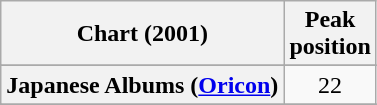<table class="wikitable plainrowheaders sortable" style="text-align:center;">
<tr>
<th>Chart (2001)</th>
<th>Peak<br>position</th>
</tr>
<tr>
</tr>
<tr>
</tr>
<tr>
</tr>
<tr>
<th scope="row">Japanese Albums (<a href='#'>Oricon</a>)</th>
<td align="center">22</td>
</tr>
<tr>
</tr>
<tr>
</tr>
<tr>
</tr>
<tr>
</tr>
</table>
